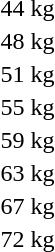<table>
<tr>
<td rowspan=2>44 kg</td>
<td rowspan=2></td>
<td rowspan=2></td>
<td></td>
</tr>
<tr>
<td></td>
</tr>
<tr>
<td rowspan=2>48 kg</td>
<td rowspan=2></td>
<td rowspan=2></td>
<td></td>
</tr>
<tr>
<td></td>
</tr>
<tr>
<td rowspan=2>51 kg</td>
<td rowspan=2></td>
<td rowspan=2></td>
<td></td>
</tr>
<tr>
<td></td>
</tr>
<tr>
<td rowspan=2>55 kg</td>
<td rowspan=2></td>
<td rowspan=2></td>
<td></td>
</tr>
<tr>
<td></td>
</tr>
<tr>
<td rowspan=2>59 kg</td>
<td rowspan=2></td>
<td rowspan=2></td>
<td></td>
</tr>
<tr>
<td></td>
</tr>
<tr>
<td rowspan=2>63 kg</td>
<td rowspan=2></td>
<td rowspan=2></td>
<td></td>
</tr>
<tr>
<td></td>
</tr>
<tr>
<td rowspan=2>67 kg</td>
<td rowspan=2></td>
<td rowspan=2></td>
<td></td>
</tr>
<tr>
<td></td>
</tr>
<tr>
<td rowspan=2>72 kg</td>
<td rowspan=2></td>
<td rowspan=2></td>
<td></td>
</tr>
<tr>
<td></td>
</tr>
<tr>
</tr>
</table>
